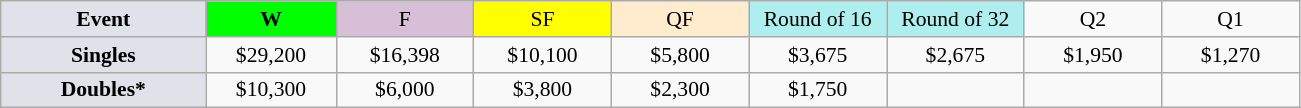<table class=wikitable style=font-size:90%;text-align:center>
<tr>
<td style="width:130px; background:#dfe2e9;"><strong>Event</strong></td>
<td style="width:80px; background:lime;"><strong>W</strong></td>
<td style="width:85px; background:thistle;">F</td>
<td style="width:85px; background:#ff0;">SF</td>
<td style="width:85px; background:#ffebcd;">QF</td>
<td style="width:85px; background:#afeeee;">Round of 16</td>
<td style="width:85px; background:#afeeee;">Round of 32</td>
<td width=85>Q2</td>
<td width=85>Q1</td>
</tr>
<tr>
<td style="background:#dfe2e9;"><strong>Singles</strong></td>
<td>$29,200</td>
<td>$16,398</td>
<td>$10,100</td>
<td>$5,800</td>
<td>$3,675</td>
<td>$2,675</td>
<td>$1,950</td>
<td>$1,270</td>
</tr>
<tr>
<td style="background:#dfe2e9;"><strong>Doubles*</strong></td>
<td>$10,300</td>
<td>$6,000</td>
<td>$3,800</td>
<td>$2,300</td>
<td>$1,750</td>
<td></td>
<td></td>
<td></td>
</tr>
</table>
